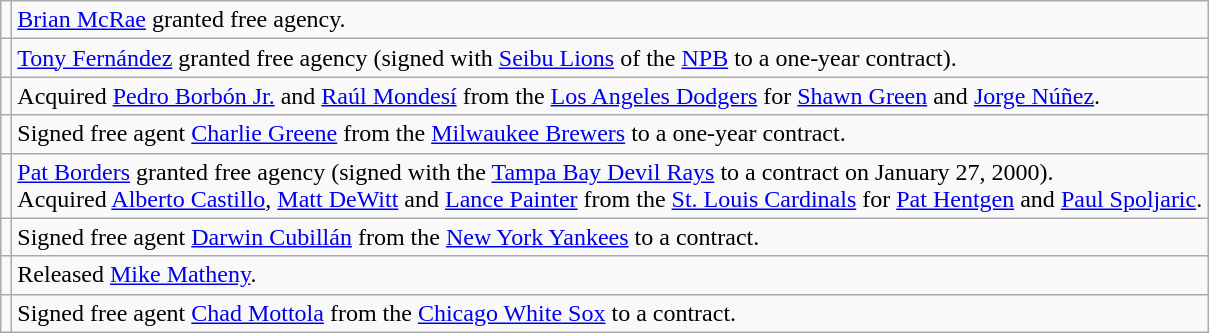<table class="wikitable">
<tr>
<td></td>
<td><a href='#'>Brian McRae</a> granted free agency.</td>
</tr>
<tr>
<td></td>
<td><a href='#'>Tony Fernández</a> granted free agency (signed with <a href='#'>Seibu Lions</a> of the <a href='#'>NPB</a> to a one-year contract).</td>
</tr>
<tr>
<td></td>
<td>Acquired <a href='#'>Pedro Borbón Jr.</a> and <a href='#'>Raúl Mondesí</a> from the <a href='#'>Los Angeles Dodgers</a> for <a href='#'>Shawn Green</a> and <a href='#'>Jorge Núñez</a>.</td>
</tr>
<tr>
<td></td>
<td>Signed free agent <a href='#'>Charlie Greene</a> from the <a href='#'>Milwaukee Brewers</a> to a one-year contract.</td>
</tr>
<tr>
<td></td>
<td><a href='#'>Pat Borders</a> granted free agency (signed with the <a href='#'>Tampa Bay Devil Rays</a> to a contract on January 27, 2000). <br>Acquired <a href='#'>Alberto Castillo</a>, <a href='#'>Matt DeWitt</a> and <a href='#'>Lance Painter</a> from the <a href='#'>St. Louis Cardinals</a> for <a href='#'>Pat Hentgen</a> and <a href='#'>Paul Spoljaric</a>.</td>
</tr>
<tr>
<td></td>
<td>Signed free agent <a href='#'>Darwin Cubillán</a> from the <a href='#'>New York Yankees</a> to a contract.</td>
</tr>
<tr>
<td></td>
<td>Released <a href='#'>Mike Matheny</a>.</td>
</tr>
<tr>
<td></td>
<td>Signed free agent <a href='#'>Chad Mottola</a> from the <a href='#'>Chicago White Sox</a> to a contract.</td>
</tr>
</table>
